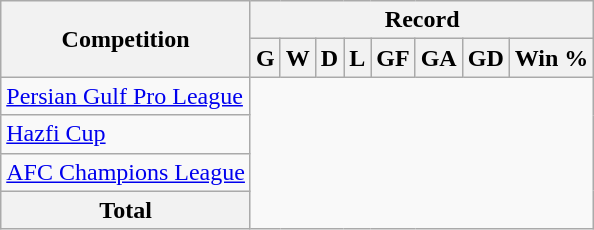<table class="wikitable" style="text-align: center">
<tr>
<th rowspan=2>Competition</th>
<th colspan=9>Record</th>
</tr>
<tr>
<th>G</th>
<th>W</th>
<th>D</th>
<th>L</th>
<th>GF</th>
<th>GA</th>
<th>GD</th>
<th>Win %</th>
</tr>
<tr>
<td style="text-align: left"><a href='#'>Persian Gulf Pro League</a><br></td>
</tr>
<tr>
<td style="text-align: left"><a href='#'>Hazfi Cup</a><br></td>
</tr>
<tr>
<td style="text-align: left"><a href='#'>AFC Champions League</a><br></td>
</tr>
<tr>
<th>Total<br></th>
</tr>
</table>
